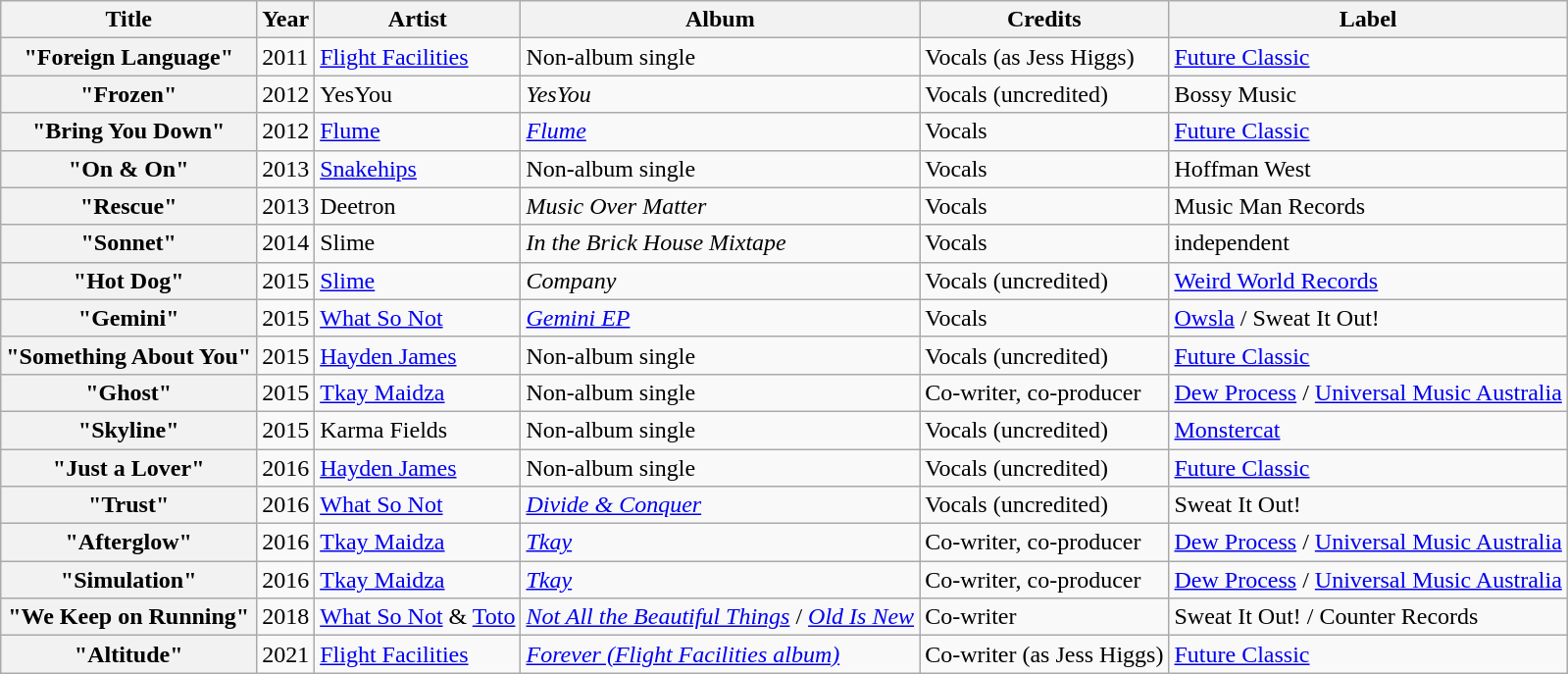<table class="wikitable plainrowheaders">
<tr>
<th>Title</th>
<th>Year</th>
<th>Artist</th>
<th>Album</th>
<th>Credits</th>
<th>Label</th>
</tr>
<tr>
<th scope="row">"Foreign Language"</th>
<td>2011</td>
<td><a href='#'>Flight Facilities</a></td>
<td>Non-album single</td>
<td>Vocals (as Jess Higgs)</td>
<td><a href='#'>Future Classic</a></td>
</tr>
<tr>
<th scope="row">"Frozen"</th>
<td>2012</td>
<td>YesYou</td>
<td><em>YesYou</em></td>
<td>Vocals (uncredited)</td>
<td>Bossy Music</td>
</tr>
<tr>
<th scope="row">"Bring You Down"</th>
<td>2012</td>
<td><a href='#'>Flume</a></td>
<td><em><a href='#'>Flume</a></em></td>
<td>Vocals</td>
<td><a href='#'>Future Classic</a></td>
</tr>
<tr>
<th scope="row">"On & On"</th>
<td>2013</td>
<td><a href='#'>Snakehips</a></td>
<td>Non-album single</td>
<td>Vocals</td>
<td>Hoffman West</td>
</tr>
<tr>
<th scope="row">"Rescue"</th>
<td>2013</td>
<td>Deetron</td>
<td><em>Music Over Matter</em></td>
<td>Vocals</td>
<td>Music Man Records</td>
</tr>
<tr>
<th scope="row">"Sonnet"</th>
<td>2014</td>
<td>Slime</td>
<td><em>In the Brick House Mixtape</em></td>
<td>Vocals</td>
<td>independent</td>
</tr>
<tr>
<th scope="row">"Hot Dog"</th>
<td>2015</td>
<td><a href='#'>Slime</a></td>
<td><em>Company</em></td>
<td>Vocals (uncredited)</td>
<td><a href='#'>Weird World Records</a></td>
</tr>
<tr>
<th scope="row">"Gemini"</th>
<td>2015</td>
<td><a href='#'>What So Not</a></td>
<td><a href='#'><em>Gemini EP</em></a></td>
<td>Vocals</td>
<td><a href='#'>Owsla</a> / Sweat It Out!</td>
</tr>
<tr>
<th scope="row">"Something About You"</th>
<td>2015</td>
<td><a href='#'>Hayden James</a></td>
<td>Non-album single</td>
<td>Vocals (uncredited)</td>
<td><a href='#'>Future Classic</a></td>
</tr>
<tr>
<th scope="row">"Ghost"</th>
<td>2015</td>
<td><a href='#'>Tkay Maidza</a></td>
<td>Non-album single</td>
<td>Co-writer, co-producer</td>
<td><a href='#'>Dew Process</a> / <a href='#'>Universal Music Australia</a></td>
</tr>
<tr>
<th scope="row">"Skyline"</th>
<td>2015</td>
<td>Karma Fields</td>
<td>Non-album single</td>
<td>Vocals (uncredited)</td>
<td><a href='#'>Monstercat</a></td>
</tr>
<tr>
<th scope="row">"Just a Lover"</th>
<td>2016</td>
<td><a href='#'>Hayden James</a></td>
<td>Non-album single</td>
<td>Vocals (uncredited)</td>
<td><a href='#'>Future Classic</a></td>
</tr>
<tr>
<th scope="row">"Trust"</th>
<td>2016</td>
<td><a href='#'>What So Not</a></td>
<td><em><a href='#'>Divide & Conquer</a></em></td>
<td>Vocals (uncredited)</td>
<td>Sweat It Out!</td>
</tr>
<tr>
<th scope="row">"Afterglow"</th>
<td>2016</td>
<td><a href='#'>Tkay Maidza</a></td>
<td><em><a href='#'>Tkay</a></em></td>
<td>Co-writer, co-producer</td>
<td><a href='#'>Dew Process</a> / <a href='#'>Universal Music Australia</a></td>
</tr>
<tr>
<th scope="row">"Simulation"</th>
<td>2016</td>
<td><a href='#'>Tkay Maidza</a></td>
<td><em><a href='#'>Tkay</a></em></td>
<td>Co-writer, co-producer</td>
<td><a href='#'>Dew Process</a> / <a href='#'>Universal Music Australia</a></td>
</tr>
<tr>
<th scope="row">"We Keep on Running"</th>
<td>2018</td>
<td><a href='#'>What So Not</a> & <a href='#'>Toto</a></td>
<td><em><a href='#'>Not All the Beautiful Things</a></em> / <em><a href='#'>Old Is New</a></em></td>
<td>Co-writer</td>
<td>Sweat It Out! / Counter Records</td>
</tr>
<tr>
<th scope="row">"Altitude"</th>
<td>2021</td>
<td><a href='#'>Flight Facilities</a></td>
<td><em><a href='#'>Forever (Flight Facilities album)</a></em></td>
<td>Co-writer (as Jess Higgs)</td>
<td><a href='#'>Future Classic</a></td>
</tr>
</table>
